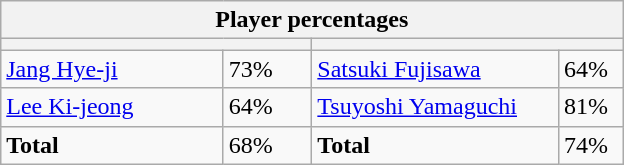<table class="wikitable">
<tr>
<th colspan=4 width=400>Player percentages</th>
</tr>
<tr>
<th colspan=2 width=200 style="white-space:nowrap;"></th>
<th colspan=2 width=200 style="white-space:nowrap;"></th>
</tr>
<tr>
<td><a href='#'>Jang Hye-ji</a></td>
<td>73%</td>
<td><a href='#'>Satsuki Fujisawa</a></td>
<td>64%</td>
</tr>
<tr>
<td><a href='#'>Lee Ki-jeong</a></td>
<td>64%</td>
<td><a href='#'>Tsuyoshi Yamaguchi</a></td>
<td>81%</td>
</tr>
<tr>
<td><strong>Total</strong></td>
<td>68%</td>
<td><strong>Total</strong></td>
<td>74%</td>
</tr>
</table>
